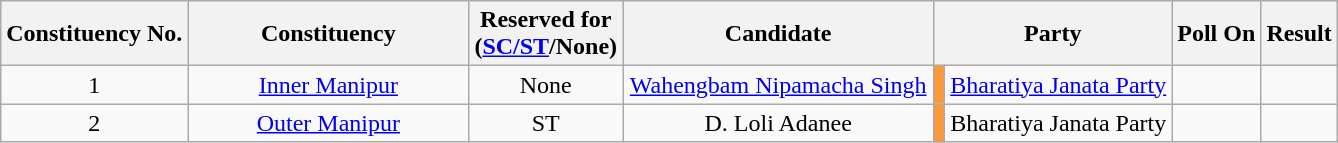<table class="wikitable sortable" style="text-align:center">
<tr>
<th>Constituency No.</th>
<th style="width:180px;">Constituency</th>
<th>Reserved for<br>(<a href='#'>SC/ST</a>/None)</th>
<th style="width:200px;">Candidate</th>
<th colspan="2">Party</th>
<th>Poll On</th>
<th>Result</th>
</tr>
<tr>
<td style="text-align:center;">1</td>
<td><a href='#'>Inner Manipur</a></td>
<td>None</td>
<td><a href='#'>Wahengbam Nipamacha Singh</a></td>
<td bgcolor=#FF9933></td>
<td><a href='#'>Bharatiya Janata Party</a></td>
<td></td>
<td></td>
</tr>
<tr>
<td style="text-align:center;">2</td>
<td><a href='#'>Outer Manipur</a></td>
<td>ST</td>
<td>D. Loli Adanee</td>
<td bgcolor=#FF9933></td>
<td>Bharatiya Janata Party</td>
<td></td>
<td></td>
</tr>
</table>
